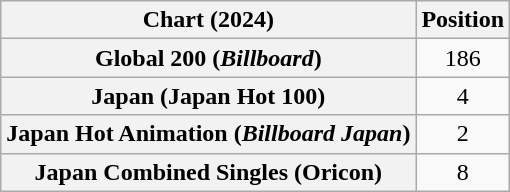<table class="wikitable sortable plainrowheaders" style="text-align:center">
<tr>
<th scope="col">Chart (2024)</th>
<th scope="col">Position</th>
</tr>
<tr>
<th scope="row">Global 200 (<em>Billboard</em>)</th>
<td>186</td>
</tr>
<tr>
<th scope="row">Japan (Japan Hot 100)</th>
<td>4</td>
</tr>
<tr>
<th scope="row">Japan Hot Animation (<em>Billboard Japan</em>)</th>
<td>2</td>
</tr>
<tr>
<th scope="row">Japan Combined Singles (Oricon)</th>
<td>8</td>
</tr>
</table>
